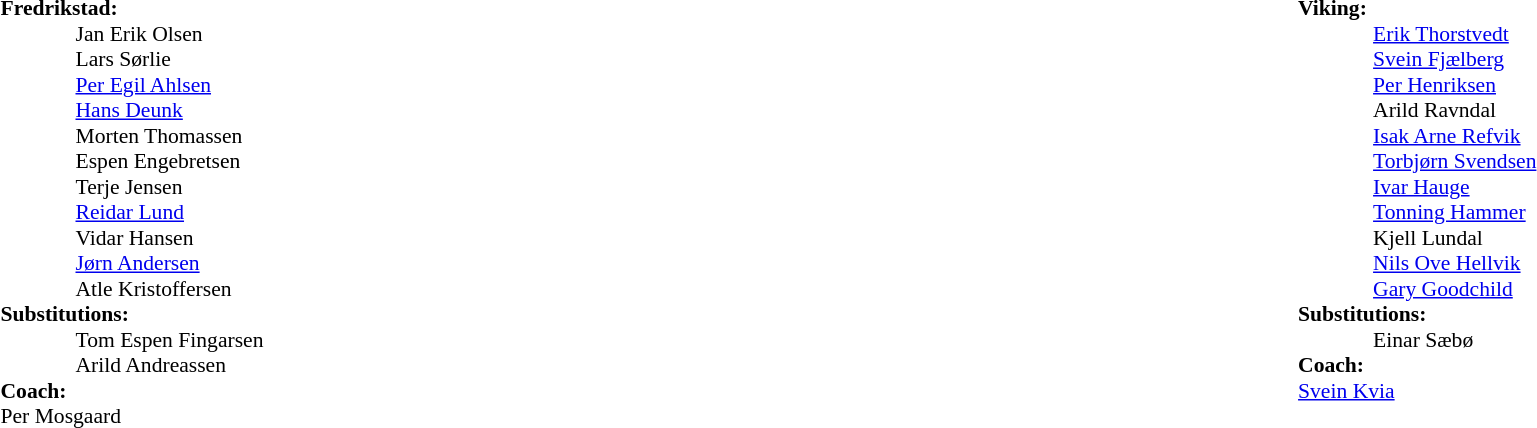<table width="100%">
<tr>
<td valign="top" width="50%"><br><table style="font-size: 90%" cellspacing="0" cellpadding="0">
<tr>
<td colspan="4"><strong>Fredrikstad:</strong></td>
</tr>
<tr>
<th width=25></th>
<th width=25></th>
</tr>
<tr>
<td></td>
<td></td>
<td> Jan Erik Olsen</td>
<td></td>
</tr>
<tr>
<td></td>
<td></td>
<td> Lars Sørlie</td>
</tr>
<tr>
<td></td>
<td></td>
<td> <a href='#'>Per Egil Ahlsen</a></td>
</tr>
<tr>
<td></td>
<td></td>
<td> <a href='#'>Hans Deunk</a></td>
</tr>
<tr>
<td></td>
<td></td>
<td> Morten Thomassen</td>
</tr>
<tr>
<td></td>
<td></td>
<td> Espen Engebretsen</td>
</tr>
<tr>
<td></td>
<td></td>
<td> Terje Jensen</td>
<td></td>
</tr>
<tr>
<td></td>
<td></td>
<td> <a href='#'>Reidar Lund</a></td>
</tr>
<tr>
<td></td>
<td></td>
<td> Vidar Hansen</td>
</tr>
<tr>
<td></td>
<td></td>
<td> <a href='#'>Jørn Andersen</a></td>
</tr>
<tr>
<td></td>
<td></td>
<td> Atle Kristoffersen</td>
</tr>
<tr>
<td colspan=3><strong>Substitutions:</strong></td>
</tr>
<tr>
<td></td>
<td></td>
<td> Tom Espen Fingarsen</td>
<td></td>
</tr>
<tr>
<td></td>
<td></td>
<td> Arild Andreassen</td>
<td></td>
</tr>
<tr>
<td colspan=3><strong>Coach:</strong></td>
</tr>
<tr>
<td colspan=4> Per Mosgaard</td>
</tr>
</table>
</td>
<td valign="top" width="50%"><br><table style="font-size: 90%" cellspacing="0" cellpadding="0" align=center>
<tr>
<td colspan="4"><strong>Viking:</strong></td>
</tr>
<tr>
<th width=25></th>
<th width=25></th>
</tr>
<tr>
<td></td>
<td></td>
<td> <a href='#'>Erik Thorstvedt</a></td>
</tr>
<tr>
<td></td>
<td></td>
<td> <a href='#'>Svein Fjælberg</a></td>
</tr>
<tr>
<td></td>
<td></td>
<td> <a href='#'>Per Henriksen</a></td>
<td></td>
</tr>
<tr>
<td></td>
<td></td>
<td> Arild Ravndal</td>
</tr>
<tr>
<td></td>
<td></td>
<td> <a href='#'>Isak Arne Refvik</a></td>
</tr>
<tr>
<td></td>
<td></td>
<td> <a href='#'>Torbjørn Svendsen</a></td>
</tr>
<tr>
<td></td>
<td></td>
<td> <a href='#'>Ivar Hauge</a></td>
</tr>
<tr>
<td></td>
<td></td>
<td> <a href='#'>Tonning Hammer</a></td>
</tr>
<tr>
<td></td>
<td></td>
<td> Kjell Lundal</td>
</tr>
<tr>
<td></td>
<td></td>
<td> <a href='#'>Nils Ove Hellvik</a></td>
</tr>
<tr>
<td></td>
<td></td>
<td> <a href='#'>Gary Goodchild</a></td>
</tr>
<tr>
<td colspan=3><strong>Substitutions:</strong></td>
</tr>
<tr>
<td></td>
<td></td>
<td> Einar Sæbø</td>
<td></td>
</tr>
<tr>
<td colspan=3><strong>Coach:</strong></td>
</tr>
<tr>
<td colspan=4> <a href='#'>Svein Kvia</a></td>
</tr>
</table>
</td>
</tr>
</table>
